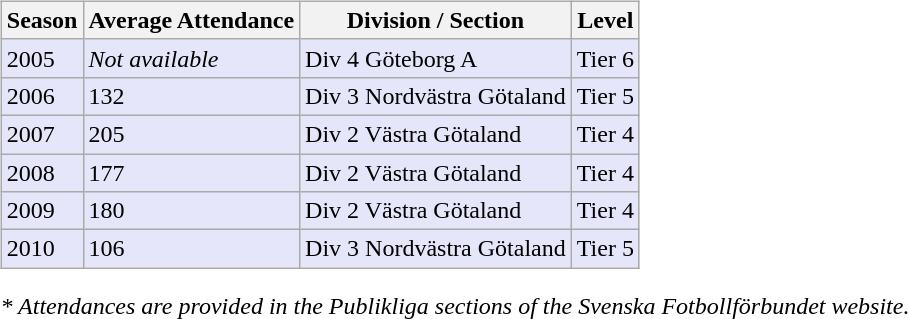<table>
<tr>
<td valign="top" width=0%><br><table class="wikitable">
<tr style="background:#f0f6fa;">
<th><strong>Season</strong></th>
<th><strong>Average Attendance</strong></th>
<th><strong>Division / Section</strong></th>
<th><strong>Level</strong></th>
</tr>
<tr>
<td style="background:#E6E6FA;">2005</td>
<td style="background:#E6E6FA;"><em>Not available</em></td>
<td style="background:#E6E6FA;">Div 4 Göteborg A</td>
<td style="background:#E6E6FA;">Tier 6</td>
</tr>
<tr>
<td style="background:#E6E6FA;">2006</td>
<td style="background:#E6E6FA;">132</td>
<td style="background:#E6E6FA;">Div 3 Nordvästra Götaland</td>
<td style="background:#E6E6FA;">Tier 5</td>
</tr>
<tr>
<td style="background:#E6E6FA;">2007</td>
<td style="background:#E6E6FA;">205</td>
<td style="background:#E6E6FA;">Div 2 Västra Götaland</td>
<td style="background:#E6E6FA;">Tier 4</td>
</tr>
<tr>
<td style="background:#E6E6FA;">2008</td>
<td style="background:#E6E6FA;">177</td>
<td style="background:#E6E6FA;">Div 2 Västra Götaland</td>
<td style="background:#E6E6FA;">Tier 4</td>
</tr>
<tr>
<td style="background:#E6E6FA;">2009</td>
<td style="background:#E6E6FA;">180</td>
<td style="background:#E6E6FA;">Div 2 Västra Götaland</td>
<td style="background:#E6E6FA;">Tier 4</td>
</tr>
<tr>
<td style="background:#E6E6FA;">2010</td>
<td style="background:#E6E6FA;">106</td>
<td style="background:#E6E6FA;">Div 3 Nordvästra Götaland</td>
<td style="background:#E6E6FA;">Tier 5</td>
</tr>
</table>
<em>* Attendances are provided in the Publikliga sections of the Svenska Fotbollförbundet website.</em> 
</td>
</tr>
</table>
